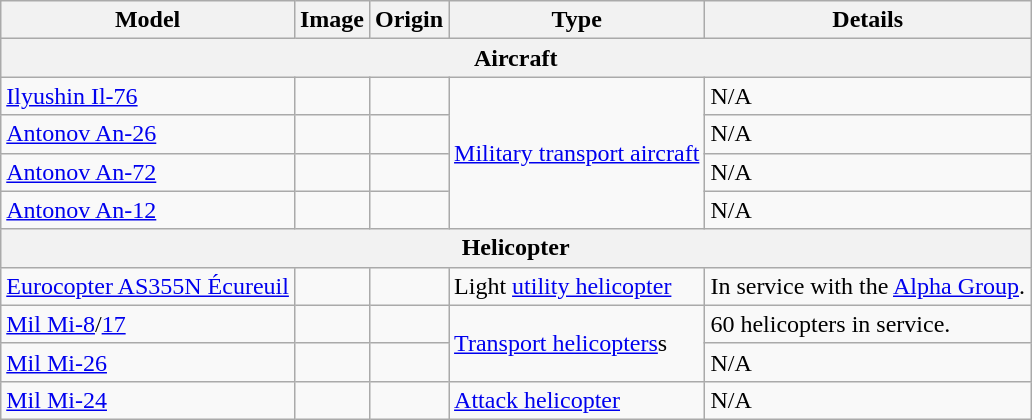<table class="wikitable">
<tr>
<th>Model</th>
<th>Image</th>
<th>Origin</th>
<th>Type</th>
<th>Details</th>
</tr>
<tr>
<th colspan="5"><strong>Aircraft</strong></th>
</tr>
<tr>
<td><a href='#'>Ilyushin Il-76</a></td>
<td></td>
<td></td>
<td rowspan="4"><a href='#'>Military transport aircraft</a></td>
<td>N/A</td>
</tr>
<tr>
<td><a href='#'>Antonov An-26</a></td>
<td></td>
<td></td>
<td>N/A</td>
</tr>
<tr>
<td><a href='#'>Antonov An-72</a></td>
<td></td>
<td></td>
<td>N/A</td>
</tr>
<tr>
<td><a href='#'>Antonov An-12</a></td>
<td></td>
<td></td>
<td>N/A</td>
</tr>
<tr>
<th colspan="5">Helicopter</th>
</tr>
<tr>
<td><a href='#'>Eurocopter AS355N Écureuil</a></td>
<td></td>
<td></td>
<td>Light <a href='#'>utility helicopter</a></td>
<td>In service with the <a href='#'>Alpha Group</a>.</td>
</tr>
<tr>
<td><a href='#'>Mil Mi-8</a>/<a href='#'>17</a></td>
<td></td>
<td><br></td>
<td rowspan="2"><a href='#'>Transport helicopters</a>s</td>
<td>60 helicopters in service.</td>
</tr>
<tr>
<td><a href='#'>Mil Mi-26</a></td>
<td></td>
<td></td>
<td>N/A</td>
</tr>
<tr>
<td><a href='#'>Mil Mi-24</a></td>
<td></td>
<td></td>
<td><a href='#'>Attack helicopter</a></td>
<td>N/A</td>
</tr>
</table>
